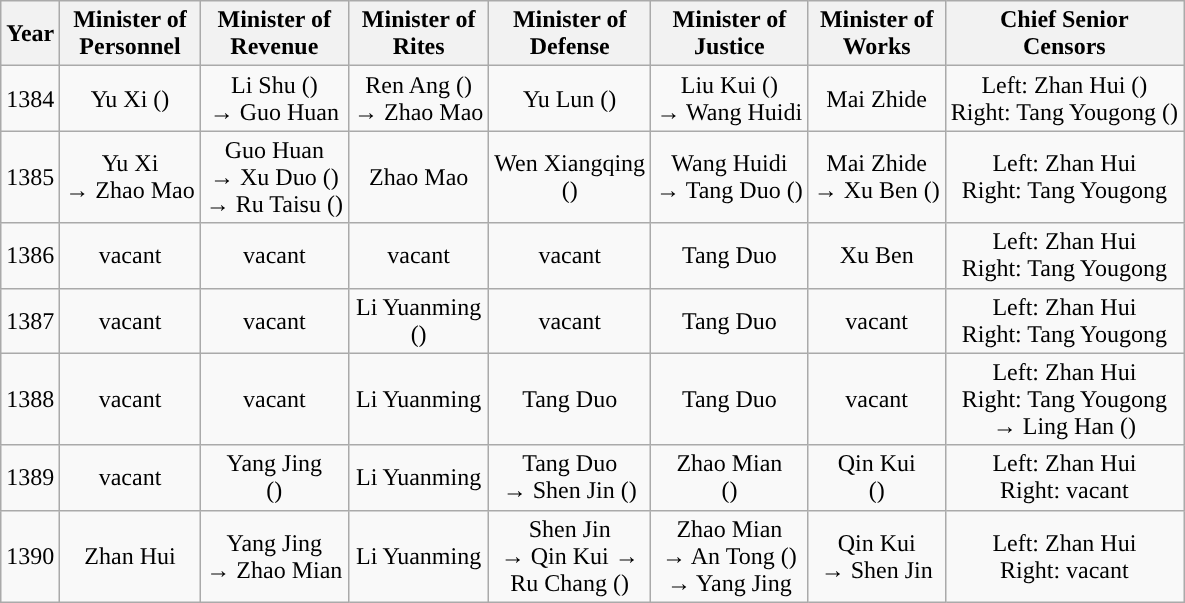<table class="wikitable" style="text-align: center;">
<tr>
<th>Year</th>
<th>Minister of<br>Personnel</th>
<th>Minister of<br>Revenue</th>
<th>Minister of<br>Rites</th>
<th>Minister of<br>Defense</th>
<th>Minister of<br>Justice</th>
<th>Minister of<br>Works</th>
<th>Chief Senior<br>Censors</th>
</tr>
<tr>
<td>1384</td>
<td>Yu Xi ()</td>
<td>Li Shu ()<br>→ Guo Huan</td>
<td>Ren Ang ()<br>→ Zhao Mao</td>
<td>Yu Lun ()</td>
<td>Liu Kui ()<br>→ Wang Huidi</td>
<td>Mai Zhide</td>
<td>Left: Zhan Hui ()<br>Right: Tang Yougong ()</td>
</tr>
<tr>
<td>1385</td>
<td>Yu Xi<br>→ Zhao Mao</td>
<td>Guo Huan<br>→ Xu Duo ()<br>→ Ru Taisu ()</td>
<td>Zhao Mao</td>
<td>Wen Xiangqing<br>()</td>
<td>Wang Huidi<br>→ Tang Duo ()</td>
<td>Mai Zhide<br>→ Xu Ben ()</td>
<td>Left: Zhan Hui<br>Right: Tang Yougong</td>
</tr>
<tr>
<td>1386</td>
<td>vacant</td>
<td>vacant</td>
<td>vacant</td>
<td>vacant</td>
<td>Tang Duo</td>
<td>Xu Ben</td>
<td>Left: Zhan Hui<br>Right: Tang Yougong</td>
</tr>
<tr>
<td>1387</td>
<td>vacant</td>
<td>vacant</td>
<td>Li Yuanming<br>()</td>
<td>vacant</td>
<td>Tang Duo</td>
<td>vacant</td>
<td>Left: Zhan Hui<br>Right: Tang Yougong</td>
</tr>
<tr>
<td>1388</td>
<td>vacant</td>
<td>vacant</td>
<td>Li Yuanming</td>
<td>Tang Duo</td>
<td>Tang Duo</td>
<td>vacant</td>
<td>Left: Zhan Hui<br>Right: Tang Yougong<br>→ Ling Han ()</td>
</tr>
<tr>
<td>1389</td>
<td>vacant</td>
<td>Yang Jing<br>()</td>
<td>Li Yuanming</td>
<td>Tang Duo<br>→ Shen Jin ()</td>
<td>Zhao Mian<br>()</td>
<td>Qin Kui<br>()</td>
<td>Left: Zhan Hui<br>Right: vacant</td>
</tr>
<tr>
<td>1390</td>
<td>Zhan Hui</td>
<td>Yang Jing<br>→ Zhao Mian</td>
<td>Li Yuanming</td>
<td>Shen Jin<br>→ Qin Kui →<br>Ru Chang ()</td>
<td>Zhao Mian<br>→ An Tong ()<br>→ Yang Jing</td>
<td>Qin Kui<br>→ Shen Jin</td>
<td>Left: Zhan Hui<br>Right: vacant</td>
</tr>
</table>
